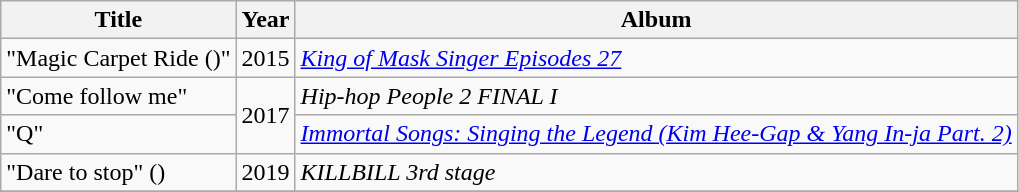<table class="wikitable">
<tr>
<th>Title</th>
<th>Year</th>
<th>Album</th>
</tr>
<tr>
<td>"Magic Carpet Ride ()"<br></td>
<td>2015</td>
<td><em><a href='#'>King of Mask Singer Episodes 27</a></em></td>
</tr>
<tr>
<td>"Come follow me" <br></td>
<td rowspan="2">2017</td>
<td><em>Hip-hop People 2 FINAL I</em></td>
</tr>
<tr>
<td>"Q"</td>
<td><em><a href='#'>Immortal Songs: Singing the Legend (Kim Hee-Gap & Yang In-ja  Part. 2)</a></em></td>
</tr>
<tr>
<td>"Dare to stop" () <br></td>
<td rowspan="1">2019</td>
<td><em> KILLBILL 3rd stage</em></td>
</tr>
<tr>
</tr>
</table>
